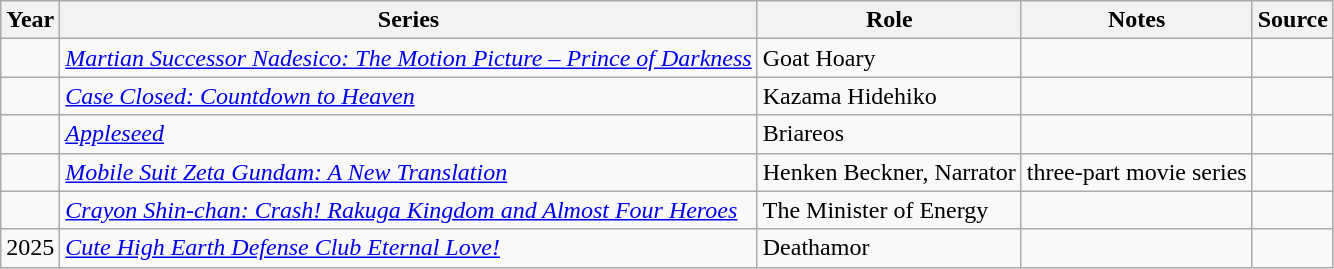<table class="wikitable sortable plainrowheaders">
<tr>
<th>Year</th>
<th>Series</th>
<th>Role</th>
<th class="unsortable">Notes</th>
<th class="unsortable">Source</th>
</tr>
<tr>
<td></td>
<td><em><a href='#'>Martian Successor Nadesico: The Motion Picture – Prince of Darkness</a></em></td>
<td>Goat Hoary</td>
<td></td>
<td></td>
</tr>
<tr>
<td></td>
<td><em><a href='#'>Case Closed: Countdown to Heaven</a></em></td>
<td>Kazama Hidehiko</td>
<td></td>
<td></td>
</tr>
<tr>
<td></td>
<td><em><a href='#'>Appleseed</a></em></td>
<td>Briareos </td>
<td></td>
<td></td>
</tr>
<tr>
<td></td>
<td><em><a href='#'>Mobile Suit Zeta Gundam: A New Translation</a></em></td>
<td>Henken Beckner, Narrator</td>
<td>three-part movie series</td>
<td></td>
</tr>
<tr>
<td></td>
<td><em><a href='#'>Crayon Shin-chan: Crash! Rakuga Kingdom and Almost Four Heroes</a></em></td>
<td>The Minister of Energy</td>
<td></td>
<td></td>
</tr>
<tr>
<td>2025</td>
<td><em><a href='#'>Cute High Earth Defense Club Eternal Love!</a></em></td>
<td>Deathamor</td>
<td></td>
<td></td>
</tr>
</table>
